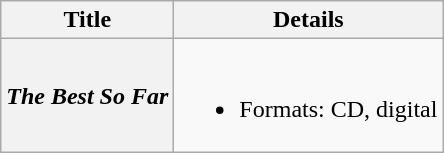<table class="wikitable plainrowheaders" style="text-align:center;" border="1">
<tr>
<th>Title</th>
<th>Details</th>
</tr>
<tr>
<th scope="row"><em>The Best So Far</em></th>
<td><br><ul><li>Formats: CD, digital</li></ul></td>
</tr>
</table>
